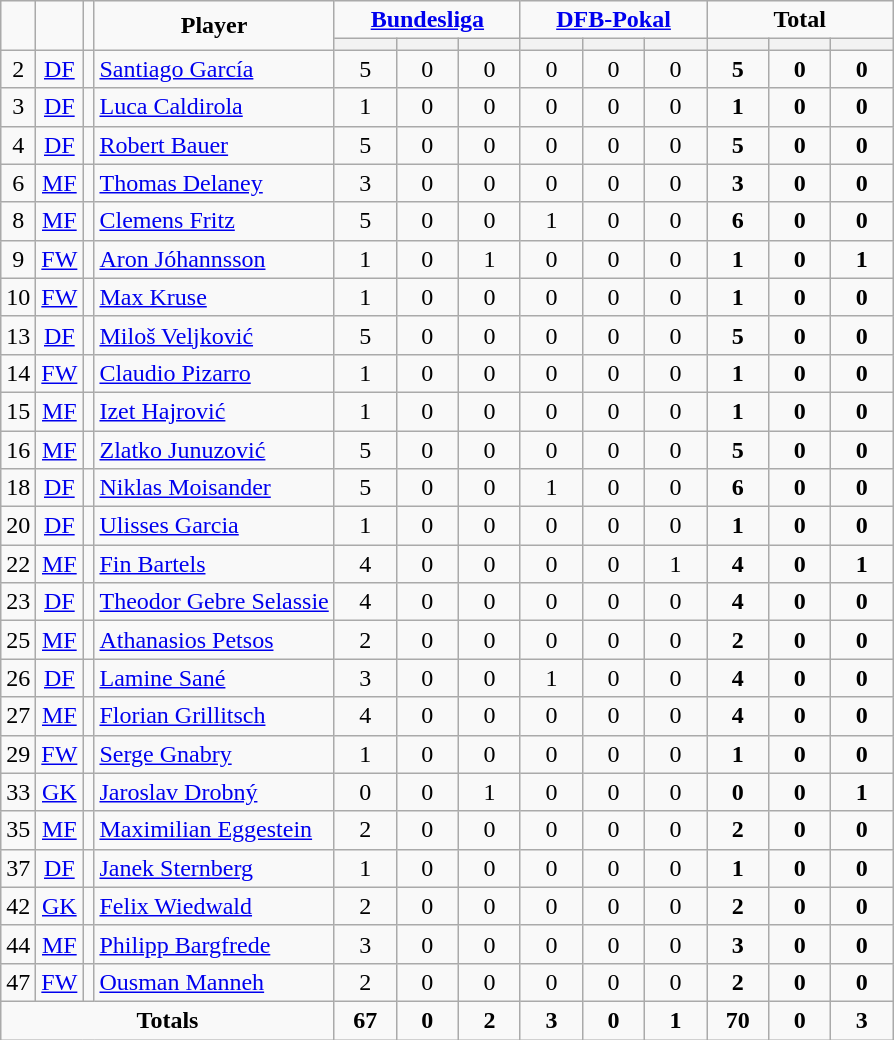<table class="wikitable" style="text-align:center;">
<tr>
<td rowspan="2" !width=15><strong></strong></td>
<td rowspan="2" !width=15><strong></strong></td>
<td rowspan="2" !width=15><strong></strong></td>
<td rowspan="2" !width=120><strong>Player</strong></td>
<td colspan="3"><strong><a href='#'>Bundesliga</a></strong></td>
<td colspan="3"><strong><a href='#'>DFB-Pokal</a></strong></td>
<td colspan="3"><strong>Total</strong></td>
</tr>
<tr>
<th width=34; background:#fe9;"></th>
<th width=34; background:#fe9;"></th>
<th width=34; background:#ff8888;"></th>
<th width=34; background:#fe9;"></th>
<th width=34; background:#fe9;"></th>
<th width=34; background:#ff8888;"></th>
<th width=34; background:#fe9;"></th>
<th width=34; background:#fe9;"></th>
<th width=34; background:#ff8888;"></th>
</tr>
<tr>
<td>2</td>
<td><a href='#'>DF</a></td>
<td></td>
<td align=left><a href='#'>Santiago García</a></td>
<td>5</td>
<td>0</td>
<td>0</td>
<td>0</td>
<td>0</td>
<td>0</td>
<td><strong>5</strong></td>
<td><strong>0</strong></td>
<td><strong>0</strong></td>
</tr>
<tr>
<td>3</td>
<td><a href='#'>DF</a></td>
<td></td>
<td align=left><a href='#'>Luca Caldirola</a></td>
<td>1</td>
<td>0</td>
<td>0</td>
<td>0</td>
<td>0</td>
<td>0</td>
<td><strong>1</strong></td>
<td><strong>0</strong></td>
<td><strong>0</strong></td>
</tr>
<tr>
<td>4</td>
<td><a href='#'>DF</a></td>
<td></td>
<td align=left><a href='#'>Robert Bauer</a></td>
<td>5</td>
<td>0</td>
<td>0</td>
<td>0</td>
<td>0</td>
<td>0</td>
<td><strong>5</strong></td>
<td><strong>0</strong></td>
<td><strong>0</strong></td>
</tr>
<tr>
<td>6</td>
<td><a href='#'>MF</a></td>
<td></td>
<td align=left><a href='#'>Thomas Delaney</a></td>
<td>3</td>
<td>0</td>
<td>0</td>
<td>0</td>
<td>0</td>
<td>0</td>
<td><strong>3</strong></td>
<td><strong>0</strong></td>
<td><strong>0</strong></td>
</tr>
<tr>
<td>8</td>
<td><a href='#'>MF</a></td>
<td></td>
<td align=left><a href='#'>Clemens Fritz</a></td>
<td>5</td>
<td>0</td>
<td>0</td>
<td>1</td>
<td>0</td>
<td>0</td>
<td><strong>6</strong></td>
<td><strong>0</strong></td>
<td><strong>0</strong></td>
</tr>
<tr>
<td>9</td>
<td><a href='#'>FW</a></td>
<td></td>
<td align=left><a href='#'>Aron Jóhannsson</a></td>
<td>1</td>
<td>0</td>
<td>1</td>
<td>0</td>
<td>0</td>
<td>0</td>
<td><strong>1</strong></td>
<td><strong>0</strong></td>
<td><strong>1</strong></td>
</tr>
<tr>
<td>10</td>
<td><a href='#'>FW</a></td>
<td></td>
<td align=left><a href='#'>Max Kruse</a></td>
<td>1</td>
<td>0</td>
<td>0</td>
<td>0</td>
<td>0</td>
<td>0</td>
<td><strong>1</strong></td>
<td><strong>0</strong></td>
<td><strong>0</strong></td>
</tr>
<tr>
<td>13</td>
<td><a href='#'>DF</a></td>
<td></td>
<td align=left><a href='#'>Miloš Veljković</a></td>
<td>5</td>
<td>0</td>
<td>0</td>
<td>0</td>
<td>0</td>
<td>0</td>
<td><strong>5</strong></td>
<td><strong>0</strong></td>
<td><strong>0</strong></td>
</tr>
<tr>
<td>14</td>
<td><a href='#'>FW</a></td>
<td></td>
<td align=left><a href='#'>Claudio Pizarro</a></td>
<td>1</td>
<td>0</td>
<td>0</td>
<td>0</td>
<td>0</td>
<td>0</td>
<td><strong>1</strong></td>
<td><strong>0</strong></td>
<td><strong>0</strong></td>
</tr>
<tr>
<td>15</td>
<td><a href='#'>MF</a></td>
<td></td>
<td align=left><a href='#'>Izet Hajrović</a></td>
<td>1</td>
<td>0</td>
<td>0</td>
<td>0</td>
<td>0</td>
<td>0</td>
<td><strong>1</strong></td>
<td><strong>0</strong></td>
<td><strong>0</strong></td>
</tr>
<tr>
<td>16</td>
<td><a href='#'>MF</a></td>
<td></td>
<td align=left><a href='#'>Zlatko Junuzović</a></td>
<td>5</td>
<td>0</td>
<td>0</td>
<td>0</td>
<td>0</td>
<td>0</td>
<td><strong>5</strong></td>
<td><strong>0</strong></td>
<td><strong>0</strong></td>
</tr>
<tr>
<td>18</td>
<td><a href='#'>DF</a></td>
<td></td>
<td align=left><a href='#'>Niklas Moisander</a></td>
<td>5</td>
<td>0</td>
<td>0</td>
<td>1</td>
<td>0</td>
<td>0</td>
<td><strong>6</strong></td>
<td><strong>0</strong></td>
<td><strong>0</strong></td>
</tr>
<tr>
<td>20</td>
<td><a href='#'>DF</a></td>
<td></td>
<td align=left><a href='#'>Ulisses Garcia</a></td>
<td>1</td>
<td>0</td>
<td>0</td>
<td>0</td>
<td>0</td>
<td>0</td>
<td><strong>1</strong></td>
<td><strong>0</strong></td>
<td><strong>0</strong></td>
</tr>
<tr>
<td>22</td>
<td><a href='#'>MF</a></td>
<td></td>
<td align=left><a href='#'>Fin Bartels</a></td>
<td>4</td>
<td>0</td>
<td>0</td>
<td>0</td>
<td>0</td>
<td>1</td>
<td><strong>4</strong></td>
<td><strong>0</strong></td>
<td><strong>1</strong></td>
</tr>
<tr>
<td>23</td>
<td><a href='#'>DF</a></td>
<td></td>
<td align=left><a href='#'>Theodor Gebre Selassie</a></td>
<td>4</td>
<td>0</td>
<td>0</td>
<td>0</td>
<td>0</td>
<td>0</td>
<td><strong>4</strong></td>
<td><strong>0</strong></td>
<td><strong>0</strong></td>
</tr>
<tr>
<td>25</td>
<td><a href='#'>MF</a></td>
<td></td>
<td align=left><a href='#'>Athanasios Petsos</a></td>
<td>2</td>
<td>0</td>
<td>0</td>
<td>0</td>
<td>0</td>
<td>0</td>
<td><strong>2</strong></td>
<td><strong>0</strong></td>
<td><strong>0</strong></td>
</tr>
<tr>
<td>26</td>
<td><a href='#'>DF</a></td>
<td></td>
<td align=left><a href='#'>Lamine Sané</a></td>
<td>3</td>
<td>0</td>
<td>0</td>
<td>1</td>
<td>0</td>
<td>0</td>
<td><strong>4</strong></td>
<td><strong>0</strong></td>
<td><strong>0</strong></td>
</tr>
<tr>
<td>27</td>
<td><a href='#'>MF</a></td>
<td></td>
<td align=left><a href='#'>Florian Grillitsch</a></td>
<td>4</td>
<td>0</td>
<td>0</td>
<td>0</td>
<td>0</td>
<td>0</td>
<td><strong>4</strong></td>
<td><strong>0</strong></td>
<td><strong>0</strong></td>
</tr>
<tr>
<td>29</td>
<td><a href='#'>FW</a></td>
<td></td>
<td align=left><a href='#'>Serge Gnabry</a></td>
<td>1</td>
<td>0</td>
<td>0</td>
<td>0</td>
<td>0</td>
<td>0</td>
<td><strong>1</strong></td>
<td><strong>0</strong></td>
<td><strong>0</strong></td>
</tr>
<tr>
<td>33</td>
<td><a href='#'>GK</a></td>
<td></td>
<td align=left><a href='#'>Jaroslav Drobný</a></td>
<td>0</td>
<td>0</td>
<td>1</td>
<td>0</td>
<td>0</td>
<td>0</td>
<td><strong>0</strong></td>
<td><strong>0</strong></td>
<td><strong>1</strong></td>
</tr>
<tr>
<td>35</td>
<td><a href='#'>MF</a></td>
<td></td>
<td align=left><a href='#'>Maximilian Eggestein</a></td>
<td>2</td>
<td>0</td>
<td>0</td>
<td>0</td>
<td>0</td>
<td>0</td>
<td><strong>2</strong></td>
<td><strong>0</strong></td>
<td><strong>0</strong></td>
</tr>
<tr>
<td>37</td>
<td><a href='#'>DF</a></td>
<td></td>
<td align=left><a href='#'>Janek Sternberg</a></td>
<td>1</td>
<td>0</td>
<td>0</td>
<td>0</td>
<td>0</td>
<td>0</td>
<td><strong>1</strong></td>
<td><strong>0</strong></td>
<td><strong>0</strong></td>
</tr>
<tr>
<td>42</td>
<td><a href='#'>GK</a></td>
<td></td>
<td align=left><a href='#'>Felix Wiedwald</a></td>
<td>2</td>
<td>0</td>
<td>0</td>
<td>0</td>
<td>0</td>
<td>0</td>
<td><strong>2</strong></td>
<td><strong>0</strong></td>
<td><strong>0</strong></td>
</tr>
<tr>
<td>44</td>
<td><a href='#'>MF</a></td>
<td></td>
<td align=left><a href='#'>Philipp Bargfrede</a></td>
<td>3</td>
<td>0</td>
<td>0</td>
<td>0</td>
<td>0</td>
<td>0</td>
<td><strong>3</strong></td>
<td><strong>0</strong></td>
<td><strong>0</strong></td>
</tr>
<tr>
<td>47</td>
<td><a href='#'>FW</a></td>
<td></td>
<td align=left><a href='#'>Ousman Manneh</a></td>
<td>2</td>
<td>0</td>
<td>0</td>
<td>0</td>
<td>0</td>
<td>0</td>
<td><strong>2</strong></td>
<td><strong>0</strong></td>
<td><strong>0</strong></td>
</tr>
<tr>
<td colspan=4><strong>Totals</strong></td>
<td><strong>67</strong></td>
<td><strong>0</strong></td>
<td><strong>2</strong></td>
<td><strong>3</strong></td>
<td><strong>0</strong></td>
<td><strong>1</strong></td>
<td><strong>70</strong></td>
<td><strong>0</strong></td>
<td><strong>3</strong></td>
</tr>
</table>
